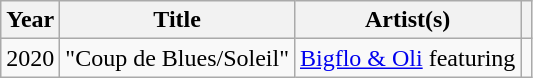<table class="wikitable plainrowheaders sortable">
<tr>
<th>Year</th>
<th>Title</th>
<th>Artist(s)</th>
<th></th>
</tr>
<tr>
<td>2020</td>
<td>"Coup de Blues/Soleil"</td>
<td><a href='#'>Bigflo & Oli</a> featuring </td>
<td></td>
</tr>
</table>
